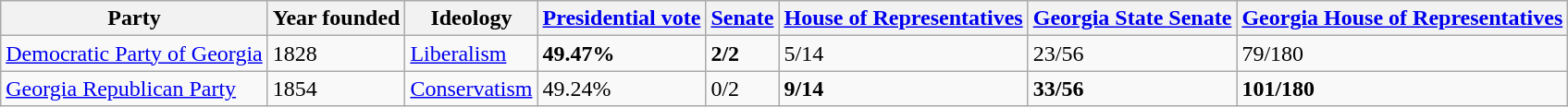<table class="wikitable">
<tr>
<th>Party</th>
<th>Year founded</th>
<th>Ideology</th>
<th><a href='#'>Presidential vote</a></th>
<th><a href='#'>Senate</a></th>
<th><a href='#'>House of Representatives</a></th>
<th><a href='#'>Georgia State Senate</a></th>
<th><a href='#'>Georgia House of Representatives</a></th>
</tr>
<tr>
<td> <a href='#'>Democratic Party of Georgia</a></td>
<td>1828</td>
<td><a href='#'>Liberalism</a></td>
<td><strong>49.47%</strong></td>
<td><strong>2/2</strong></td>
<td>5/14</td>
<td>23/56</td>
<td>79/180</td>
</tr>
<tr>
<td> <a href='#'>Georgia Republican Party</a></td>
<td>1854</td>
<td><a href='#'>Conservatism</a></td>
<td>49.24%</td>
<td>0/2</td>
<td><strong>9/14</strong></td>
<td><strong>33/56</strong></td>
<td><strong>101/180</strong></td>
</tr>
</table>
